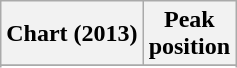<table class="wikitable sortable">
<tr>
<th>Chart (2013)</th>
<th>Peak<br>position</th>
</tr>
<tr>
</tr>
<tr>
</tr>
<tr>
</tr>
<tr>
</tr>
<tr>
</tr>
</table>
